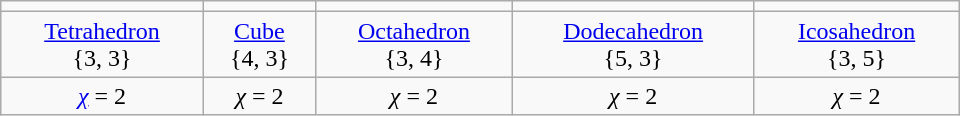<table class="wikitable" width=640>
<tr align=center>
<td></td>
<td></td>
<td></td>
<td></td>
<td></td>
</tr>
<tr align=center>
<td><a href='#'>Tetrahedron</a><br>{3, 3}</td>
<td><a href='#'>Cube</a><br>{4, 3}</td>
<td><a href='#'>Octahedron</a><br>{3, 4}</td>
<td><a href='#'>Dodecahedron</a><br>{5, 3}</td>
<td><a href='#'>Icosahedron</a><br>{3, 5}</td>
</tr>
<tr align=center>
<td><a href='#'><em>χ</em></a> = 2</td>
<td><em>χ</em> = 2</td>
<td><em>χ</em> = 2</td>
<td><em>χ</em> = 2</td>
<td><em>χ</em> = 2</td>
</tr>
</table>
